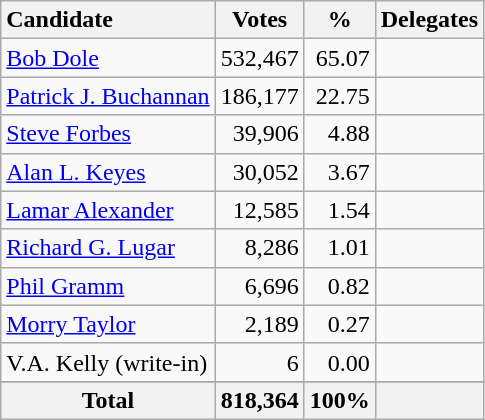<table class="wikitable sortable plainrowheaders" style="text-align:right;">
<tr>
<th style="text-align:left;">Candidate</th>
<th>Votes</th>
<th>%</th>
<th>Delegates</th>
</tr>
<tr>
<td style="text-align:left;"><a href='#'>Bob Dole</a></td>
<td>532,467</td>
<td>65.07</td>
<td style="text-align:center;"></td>
</tr>
<tr>
<td style="text-align:left;"><a href='#'>Patrick J. Buchannan</a></td>
<td>186,177</td>
<td>22.75</td>
<td style="text-align:center;"></td>
</tr>
<tr>
<td style="text-align:left;"><a href='#'>Steve Forbes</a> </td>
<td>39,906</td>
<td>4.88</td>
<td style="text-align:center;"></td>
</tr>
<tr>
<td style="text-align:left;"><a href='#'>Alan L. Keyes</a></td>
<td>30,052</td>
<td>3.67</td>
<td style="text-align:center;"></td>
</tr>
<tr>
<td style="text-align:left;"><a href='#'>Lamar Alexander</a> </td>
<td>12,585</td>
<td>1.54</td>
<td style="text-align:center;"></td>
</tr>
<tr>
<td style="text-align:left;"><a href='#'>Richard G. Lugar</a> </td>
<td>8,286</td>
<td>1.01</td>
<td style="text-align:center;"></td>
</tr>
<tr>
<td style="text-align:left;"><a href='#'>Phil Gramm</a> </td>
<td>6,696</td>
<td>0.82</td>
<td style="text-align:center;"></td>
</tr>
<tr>
<td style="text-align:left;"><a href='#'>Morry Taylor</a> </td>
<td>2,189</td>
<td>0.27</td>
<td style="text-align:center;"></td>
</tr>
<tr>
<td style="text-align:left;">V.A. Kelly (write-in)</td>
<td>6</td>
<td>0.00</td>
<td style="text-align:center;"></td>
</tr>
<tr class="sortbottom">
</tr>
<tr class="sortbottom">
<th>Total</th>
<th>818,364</th>
<th>100%</th>
<th></th>
</tr>
</table>
